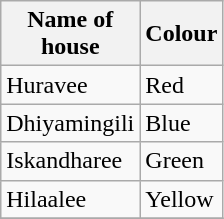<table class="wikitable" border="1">
<tr>
<th>Name of <br>house</th>
<th>Colour</th>
</tr>
<tr>
<td>Huravee</td>
<td> Red</td>
</tr>
<tr>
<td>Dhiyamingili</td>
<td> Blue</td>
</tr>
<tr>
<td>Iskandharee</td>
<td> Green</td>
</tr>
<tr>
<td>Hilaalee</td>
<td> Yellow</td>
</tr>
<tr>
</tr>
</table>
